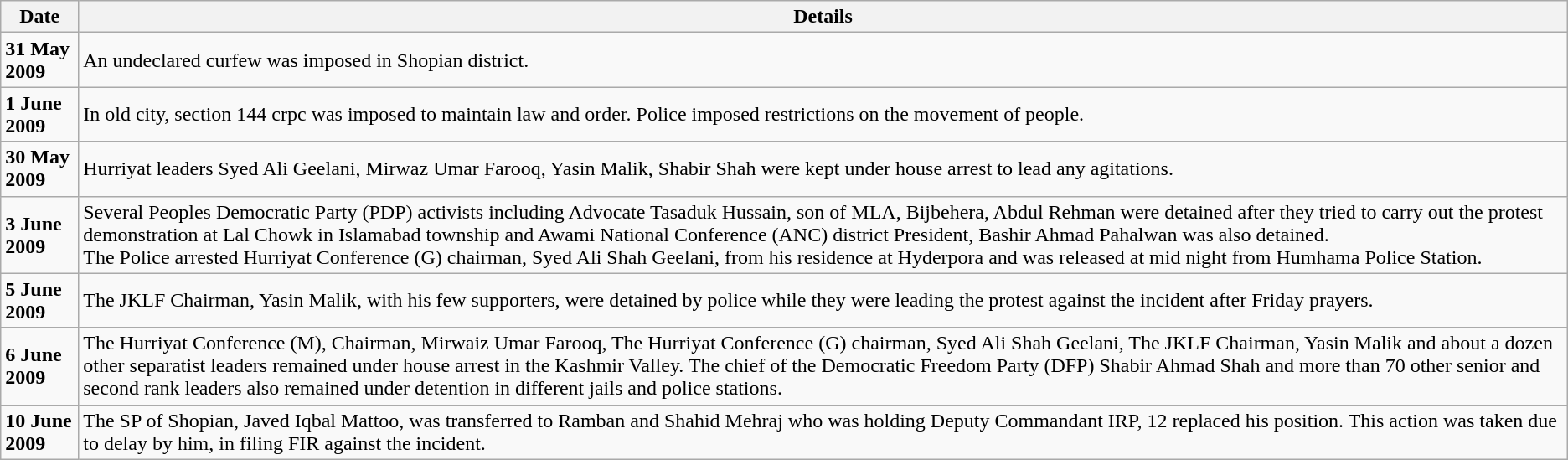<table class="wikitable">
<tr>
<th>Date</th>
<th>Details</th>
</tr>
<tr>
<td><strong>31 May 2009</strong></td>
<td>An undeclared curfew was imposed in Shopian district.</td>
</tr>
<tr>
<td><strong>1 June 2009</strong></td>
<td>In old city, section 144 crpc was imposed to maintain law and order. Police imposed restrictions on the movement of people.</td>
</tr>
<tr>
<td><strong>30 May 2009</strong></td>
<td>Hurriyat leaders Syed Ali Geelani, Mirwaz Umar Farooq, Yasin Malik, Shabir Shah were kept under house arrest to lead any agitations.</td>
</tr>
<tr>
<td><strong>3 June 2009</strong></td>
<td>Several Peoples Democratic Party (PDP) activists including Advocate Tasaduk Hussain, son of MLA, Bijbehera, Abdul Rehman were detained after they tried to carry out the protest demonstration at Lal Chowk in Islamabad township and Awami National Conference (ANC) district President, Bashir Ahmad Pahalwan was also detained.<br>The Police arrested Hurriyat Conference (G) chairman, Syed Ali Shah Geelani, from his residence at Hyderpora and was released at mid night from Humhama Police Station.</td>
</tr>
<tr>
<td><strong>5 June 2009</strong></td>
<td>The JKLF Chairman, Yasin Malik, with his few supporters, were detained by police while they were leading the protest against the incident after Friday prayers.</td>
</tr>
<tr>
<td><strong>6 June 2009</strong></td>
<td>The Hurriyat Conference (M), Chairman, Mirwaiz Umar Farooq, The Hurriyat Conference (G) chairman, Syed Ali Shah Geelani, The JKLF Chairman, Yasin Malik and about a dozen other separatist leaders remained under house arrest in the Kashmir Valley. The chief of the Democratic Freedom Party (DFP) Shabir Ahmad Shah and more than 70 other senior and second rank leaders also remained under detention in different jails and police stations.</td>
</tr>
<tr>
<td><strong>10 June 2009</strong></td>
<td>The SP of Shopian, Javed Iqbal Mattoo, was transferred to Ramban and Shahid Mehraj who was holding Deputy Commandant IRP, 12 replaced his position. This action was taken due to delay by him, in filing FIR against the incident.</td>
</tr>
</table>
